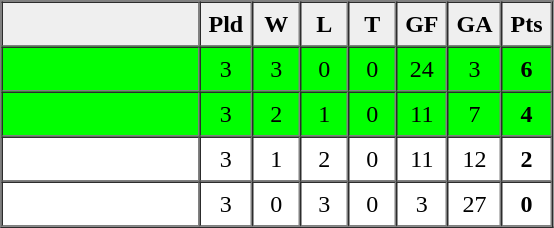<table border=1 cellpadding=5 cellspacing=0>
<tr>
<th bgcolor="#efefef" width="120"></th>
<th bgcolor="#efefef" width="20">Pld</th>
<th bgcolor="#efefef" width="20">W</th>
<th bgcolor="#efefef" width="20">L</th>
<th bgcolor="#efefef" width="20">T</th>
<th bgcolor="#efefef" width="20">GF</th>
<th bgcolor="#efefef" width="20">GA</th>
<th bgcolor="#efefef" width="20">Pts</th>
</tr>
<tr align=center bgcolor="lime">
<td align=left></td>
<td>3</td>
<td>3</td>
<td>0</td>
<td>0</td>
<td>24</td>
<td>3</td>
<td><strong>6</strong></td>
</tr>
<tr align=center bgcolor="lime">
<td align=left></td>
<td>3</td>
<td>2</td>
<td>1</td>
<td>0</td>
<td>11</td>
<td>7</td>
<td><strong>4</strong></td>
</tr>
<tr align=center>
<td align=left></td>
<td>3</td>
<td>1</td>
<td>2</td>
<td>0</td>
<td>11</td>
<td>12</td>
<td><strong>2</strong></td>
</tr>
<tr align=center>
<td align=left></td>
<td>3</td>
<td>0</td>
<td>3</td>
<td>0</td>
<td>3</td>
<td>27</td>
<td><strong>0</strong></td>
</tr>
<tr align=center>
</tr>
</table>
